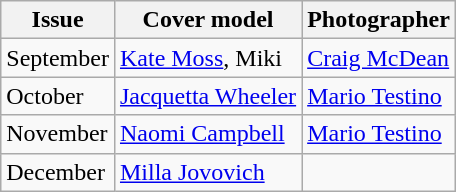<table class="sortable wikitable">
<tr>
<th>Issue</th>
<th>Cover model</th>
<th>Photographer</th>
</tr>
<tr>
<td>September</td>
<td><a href='#'>Kate Moss</a>, Miki</td>
<td><a href='#'>Craig McDean</a></td>
</tr>
<tr>
<td>October</td>
<td><a href='#'>Jacquetta Wheeler</a></td>
<td><a href='#'>Mario Testino</a></td>
</tr>
<tr>
<td>November</td>
<td><a href='#'>Naomi Campbell</a></td>
<td><a href='#'>Mario Testino</a></td>
</tr>
<tr>
<td>December</td>
<td><a href='#'>Milla Jovovich</a></td>
<td></td>
</tr>
</table>
